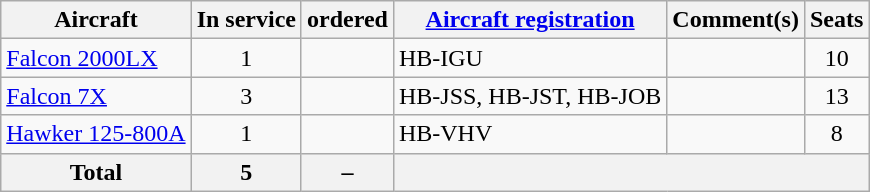<table class="wikitable">
<tr>
<th>Aircraft</th>
<th>In service</th>
<th>ordered</th>
<th><a href='#'>Aircraft registration</a></th>
<th>Comment(s)</th>
<th>Seats</th>
</tr>
<tr>
<td><a href='#'>Falcon 2000LX</a></td>
<td style="text-align:center">1</td>
<td style="text-align:center"></td>
<td>HB-IGU</td>
<td></td>
<td style="text-align:center">10</td>
</tr>
<tr>
<td><a href='#'>Falcon 7X</a></td>
<td style="text-align:center">3</td>
<td style="text-align:center"></td>
<td>HB-JSS, HB-JST, HB-JOB</td>
<td></td>
<td style="text-align:center">13</td>
</tr>
<tr>
<td><a href='#'>Hawker 125-800A</a></td>
<td style="text-align:center">1</td>
<td style="text-align:center"></td>
<td>HB-VHV</td>
<td></td>
<td style="text-align:center">8</td>
</tr>
<tr>
<th>Total</th>
<th>5</th>
<th>–</th>
<th colspan="3"></th>
</tr>
</table>
